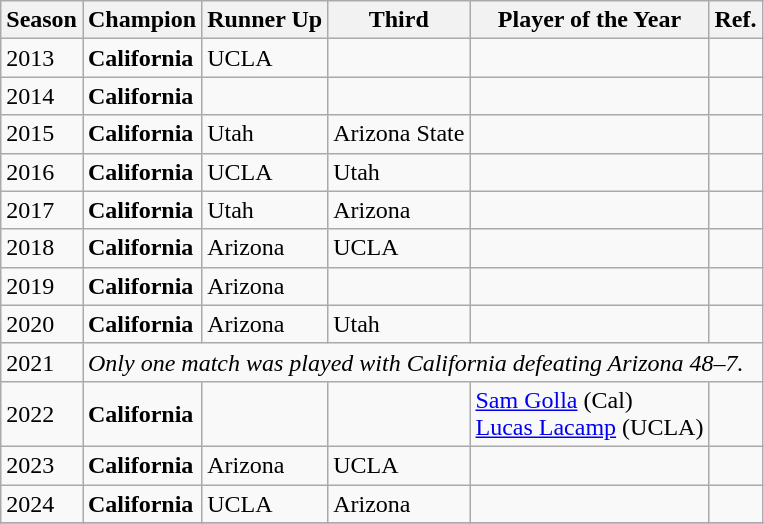<table class="wikitable">
<tr>
<th>Season</th>
<th><strong>Champion</strong></th>
<th>Runner Up</th>
<th>Third</th>
<th>Player of the Year</th>
<th>Ref.</th>
</tr>
<tr>
<td>2013</td>
<td><strong>California</strong></td>
<td>UCLA</td>
<td></td>
<td></td>
<td></td>
</tr>
<tr>
<td>2014</td>
<td><strong>California</strong></td>
<td></td>
<td></td>
<td></td>
<td></td>
</tr>
<tr>
<td>2015</td>
<td><strong>California</strong></td>
<td>Utah</td>
<td>Arizona State</td>
<td></td>
<td></td>
</tr>
<tr>
<td>2016</td>
<td><strong>California</strong></td>
<td>UCLA</td>
<td>Utah</td>
<td></td>
<td></td>
</tr>
<tr>
<td>2017</td>
<td><strong>California</strong></td>
<td>Utah</td>
<td>Arizona</td>
<td></td>
<td></td>
</tr>
<tr>
<td>2018</td>
<td><strong>California</strong></td>
<td>Arizona</td>
<td>UCLA</td>
<td></td>
<td></td>
</tr>
<tr>
<td>2019</td>
<td><strong>California</strong></td>
<td>Arizona</td>
<td></td>
<td></td>
<td></td>
</tr>
<tr>
<td>2020</td>
<td><strong>California</strong></td>
<td>Arizona</td>
<td>Utah</td>
<td></td>
<td></td>
</tr>
<tr>
<td>2021</td>
<td colspan=5><em>Only one match was played with California defeating Arizona 48–7.</em></td>
</tr>
<tr>
<td>2022</td>
<td><strong>California</strong></td>
<td></td>
<td></td>
<td><a href='#'>Sam Golla</a> (Cal) <br> <a href='#'>Lucas Lacamp</a> (UCLA)</td>
<td></td>
</tr>
<tr>
<td>2023</td>
<td><strong>California</strong></td>
<td>Arizona</td>
<td>UCLA</td>
<td></td>
<td></td>
</tr>
<tr>
<td>2024</td>
<td><strong>California</strong></td>
<td>UCLA</td>
<td>Arizona</td>
<td></td>
<td></td>
</tr>
<tr>
</tr>
</table>
